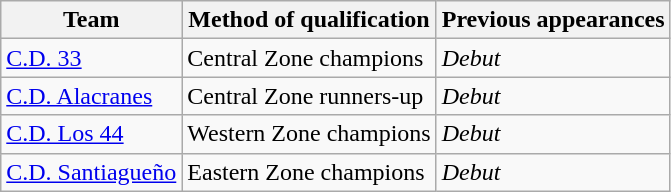<table class="wikitable">
<tr>
<th>Team</th>
<th>Method of qualification</th>
<th>Previous appearances</th>
</tr>
<tr>
<td><a href='#'>C.D. 33</a></td>
<td>Central Zone champions</td>
<td><em>Debut</em></td>
</tr>
<tr>
<td><a href='#'>C.D. Alacranes</a></td>
<td>Central Zone runners-up</td>
<td><em>Debut</em></td>
</tr>
<tr>
<td><a href='#'>C.D. Los 44</a></td>
<td>Western Zone champions</td>
<td><em>Debut</em></td>
</tr>
<tr>
<td><a href='#'>C.D. Santiagueño</a></td>
<td>Eastern Zone champions</td>
<td><em>Debut</em></td>
</tr>
</table>
